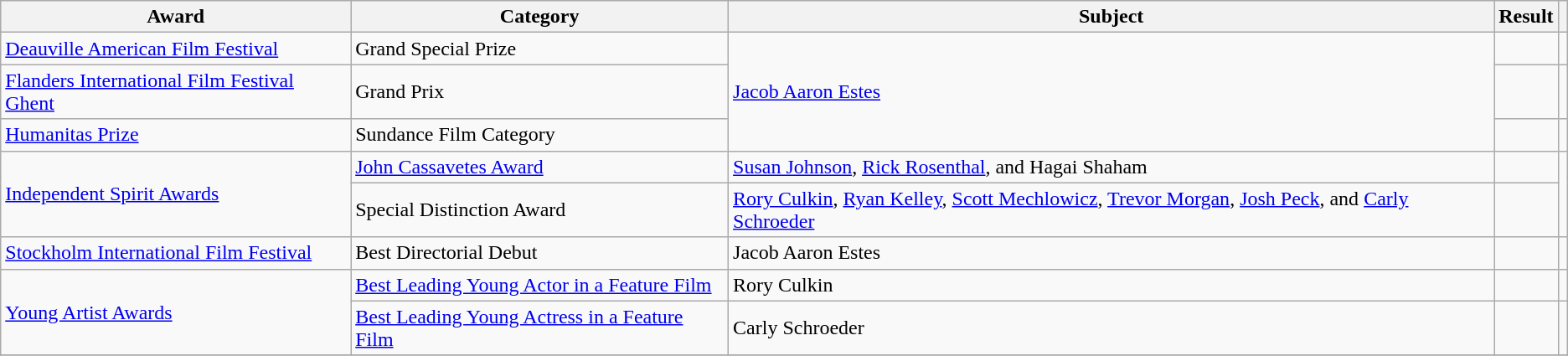<table class="wikitable">
<tr>
<th>Award</th>
<th>Category</th>
<th>Subject</th>
<th>Result</th>
<th></th>
</tr>
<tr>
<td><a href='#'>Deauville American Film Festival</a></td>
<td>Grand Special Prize</td>
<td rowspan=3><a href='#'>Jacob Aaron Estes</a></td>
<td></td>
<td style="text-align:center;"></td>
</tr>
<tr>
<td><a href='#'>Flanders International Film Festival Ghent</a></td>
<td>Grand Prix</td>
<td></td>
<td style="text-align:center;"></td>
</tr>
<tr>
<td><a href='#'>Humanitas Prize</a></td>
<td>Sundance Film Category</td>
<td></td>
<td style="text-align:center;"></td>
</tr>
<tr>
<td rowspan=2><a href='#'>Independent Spirit Awards</a></td>
<td><a href='#'>John Cassavetes Award</a></td>
<td><a href='#'>Susan Johnson</a>, <a href='#'>Rick Rosenthal</a>, and Hagai Shaham</td>
<td></td>
<td style="text-align:center;" rowspan="2"><br><br><br></td>
</tr>
<tr>
<td>Special Distinction Award</td>
<td><a href='#'>Rory Culkin</a>, <a href='#'>Ryan Kelley</a>, <a href='#'>Scott Mechlowicz</a>, <a href='#'>Trevor Morgan</a>, <a href='#'>Josh Peck</a>, and <a href='#'>Carly Schroeder</a></td>
<td></td>
</tr>
<tr>
<td><a href='#'>Stockholm International Film Festival</a></td>
<td>Best Directorial Debut</td>
<td>Jacob Aaron Estes</td>
<td></td>
<td style="text-align:center;"></td>
</tr>
<tr>
<td rowspan=2><a href='#'>Young Artist Awards</a></td>
<td><a href='#'>Best Leading Young Actor in a Feature Film</a></td>
<td>Rory Culkin</td>
<td></td>
<td style="text-align:center;"></td>
</tr>
<tr>
<td><a href='#'>Best Leading Young Actress in a Feature Film</a></td>
<td>Carly Schroeder</td>
<td></td>
<td style="text-align:center;"></td>
</tr>
<tr>
</tr>
</table>
